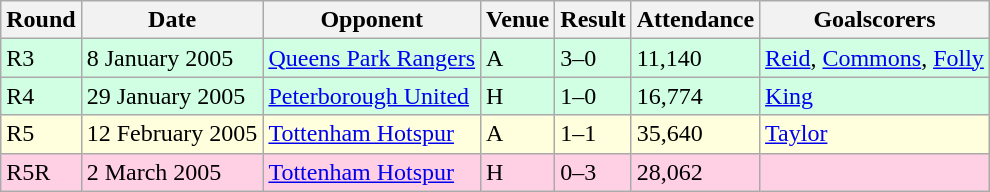<table class="wikitable">
<tr>
<th>Round</th>
<th>Date</th>
<th>Opponent</th>
<th>Venue</th>
<th>Result</th>
<th>Attendance</th>
<th>Goalscorers</th>
</tr>
<tr style="background-color: #d0ffe3;">
<td>R3</td>
<td>8 January 2005</td>
<td><a href='#'>Queens Park Rangers</a></td>
<td>A</td>
<td>3–0</td>
<td>11,140</td>
<td><a href='#'>Reid</a>, <a href='#'>Commons</a>, <a href='#'>Folly</a></td>
</tr>
<tr style="background-color: #d0ffe3;">
<td>R4</td>
<td>29 January 2005</td>
<td><a href='#'>Peterborough United</a></td>
<td>H</td>
<td>1–0</td>
<td>16,774</td>
<td><a href='#'>King</a></td>
</tr>
<tr style="background-color: #ffffdd;">
<td>R5</td>
<td>12 February 2005</td>
<td><a href='#'>Tottenham Hotspur</a></td>
<td>A</td>
<td>1–1</td>
<td>35,640</td>
<td><a href='#'>Taylor</a></td>
</tr>
<tr style="background-color: #ffd0e3;">
<td>R5R</td>
<td>2 March 2005</td>
<td><a href='#'>Tottenham Hotspur</a></td>
<td>H</td>
<td>0–3</td>
<td>28,062</td>
<td></td>
</tr>
</table>
